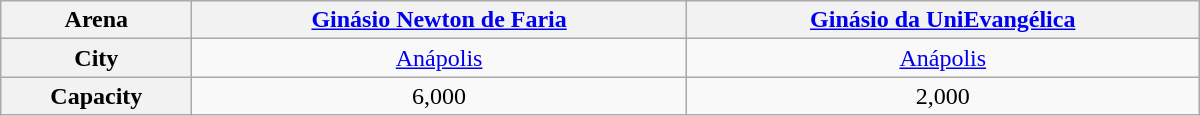<table class="wikitable" width="800">
<tr>
<th>Arena</th>
<th align="center"><a href='#'>Ginásio Newton de Faria</a></th>
<th align="center"><a href='#'>Ginásio da UniEvangélica</a></th>
</tr>
<tr>
<th>City</th>
<td align="center"><a href='#'>Anápolis</a></td>
<td align="center"><a href='#'>Anápolis</a></td>
</tr>
<tr>
<th>Capacity</th>
<td align="center">6,000</td>
<td align="center">2,000</td>
</tr>
</table>
